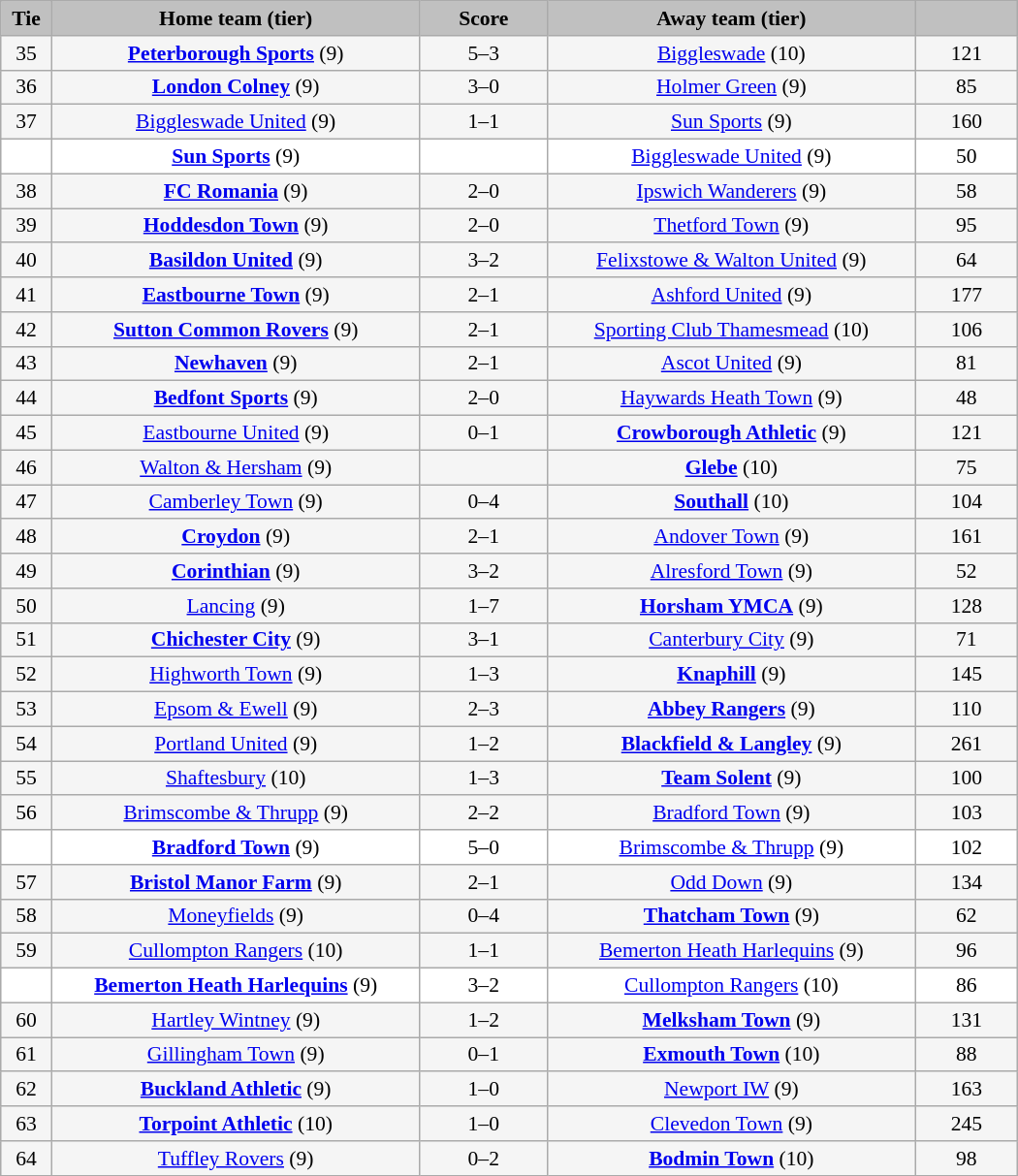<table class="wikitable" style="width: 700px; background:WhiteSmoke; text-align:center; font-size:90%">
<tr>
<td scope="col" style="width:  5.00%; background:silver;"><strong>Tie</strong></td>
<td scope="col" style="width: 36.25%; background:silver;"><strong>Home team (tier)</strong></td>
<td scope="col" style="width: 12.50%; background:silver;"><strong>Score</strong></td>
<td scope="col" style="width: 36.25%; background:silver;"><strong>Away team (tier)</strong></td>
<td scope="col" style="width: 10.00%; background:silver;"><strong></strong></td>
</tr>
<tr>
<td>35</td>
<td><strong><a href='#'>Peterborough Sports</a></strong> (9)</td>
<td>5–3</td>
<td><a href='#'>Biggleswade</a> (10)</td>
<td>121</td>
</tr>
<tr>
<td>36</td>
<td><strong><a href='#'>London Colney</a></strong> (9)</td>
<td>3–0</td>
<td><a href='#'>Holmer Green</a> (9)</td>
<td>85</td>
</tr>
<tr>
<td>37</td>
<td><a href='#'>Biggleswade United</a> (9)</td>
<td>1–1</td>
<td><a href='#'>Sun Sports</a> (9)</td>
<td>160</td>
</tr>
<tr style="background:white;">
<td><em></em></td>
<td><strong><a href='#'>Sun Sports</a></strong> (9)</td>
<td></td>
<td><a href='#'>Biggleswade United</a> (9)</td>
<td>50</td>
</tr>
<tr>
<td>38</td>
<td><strong><a href='#'>FC Romania</a></strong> (9)</td>
<td>2–0</td>
<td><a href='#'>Ipswich Wanderers</a> (9)</td>
<td>58</td>
</tr>
<tr>
<td>39</td>
<td><strong><a href='#'>Hoddesdon Town</a></strong> (9)</td>
<td>2–0</td>
<td><a href='#'>Thetford Town</a> (9)</td>
<td>95</td>
</tr>
<tr>
<td>40</td>
<td><strong><a href='#'>Basildon United</a></strong> (9)</td>
<td>3–2</td>
<td><a href='#'>Felixstowe & Walton United</a> (9)</td>
<td>64</td>
</tr>
<tr>
<td>41</td>
<td><strong><a href='#'>Eastbourne Town</a></strong> (9)</td>
<td>2–1</td>
<td><a href='#'>Ashford United</a> (9)</td>
<td>177</td>
</tr>
<tr>
<td>42</td>
<td><strong><a href='#'>Sutton Common Rovers</a></strong> (9)</td>
<td>2–1</td>
<td><a href='#'>Sporting Club Thamesmead</a> (10)</td>
<td>106</td>
</tr>
<tr>
<td>43</td>
<td><strong><a href='#'>Newhaven</a></strong> (9)</td>
<td>2–1</td>
<td><a href='#'>Ascot United</a> (9)</td>
<td>81</td>
</tr>
<tr>
<td>44</td>
<td><strong><a href='#'>Bedfont Sports</a></strong> (9)</td>
<td>2–0</td>
<td><a href='#'>Haywards Heath Town</a> (9)</td>
<td>48</td>
</tr>
<tr>
<td>45</td>
<td><a href='#'>Eastbourne United</a> (9)</td>
<td>0–1</td>
<td><strong><a href='#'>Crowborough Athletic</a></strong> (9)</td>
<td>121</td>
</tr>
<tr>
<td>46</td>
<td><a href='#'>Walton & Hersham</a> (9)</td>
<td></td>
<td><strong><a href='#'>Glebe</a></strong> (10)</td>
<td>75</td>
</tr>
<tr>
<td>47</td>
<td><a href='#'>Camberley Town</a> (9)</td>
<td>0–4</td>
<td><strong><a href='#'>Southall</a></strong> (10)</td>
<td>104</td>
</tr>
<tr>
<td>48</td>
<td><strong><a href='#'>Croydon</a></strong> (9)</td>
<td>2–1</td>
<td><a href='#'>Andover Town</a> (9)</td>
<td>161</td>
</tr>
<tr>
<td>49</td>
<td><strong><a href='#'>Corinthian</a></strong> (9)</td>
<td>3–2</td>
<td><a href='#'>Alresford Town</a> (9)</td>
<td>52</td>
</tr>
<tr>
<td>50</td>
<td><a href='#'>Lancing</a> (9)</td>
<td>1–7</td>
<td><strong><a href='#'>Horsham YMCA</a></strong> (9)</td>
<td>128</td>
</tr>
<tr>
<td>51</td>
<td><strong><a href='#'>Chichester City</a></strong> (9)</td>
<td>3–1 </td>
<td><a href='#'>Canterbury City</a> (9)</td>
<td>71</td>
</tr>
<tr>
<td>52</td>
<td><a href='#'>Highworth Town</a> (9)</td>
<td>1–3</td>
<td><strong><a href='#'>Knaphill</a></strong> (9)</td>
<td>145</td>
</tr>
<tr>
<td>53</td>
<td><a href='#'>Epsom & Ewell</a> (9)</td>
<td>2–3</td>
<td><strong><a href='#'>Abbey Rangers</a></strong> (9)</td>
<td>110</td>
</tr>
<tr>
<td>54</td>
<td><a href='#'>Portland United</a> (9)</td>
<td>1–2</td>
<td><strong><a href='#'>Blackfield & Langley</a></strong> (9)</td>
<td>261</td>
</tr>
<tr>
<td>55</td>
<td><a href='#'>Shaftesbury</a> (10)</td>
<td>1–3</td>
<td><strong><a href='#'>Team Solent</a></strong> (9)</td>
<td>100</td>
</tr>
<tr>
<td>56</td>
<td><a href='#'>Brimscombe & Thrupp</a> (9)</td>
<td>2–2</td>
<td><a href='#'>Bradford Town</a> (9)</td>
<td>103</td>
</tr>
<tr style="background:white;">
<td><em></em></td>
<td><strong><a href='#'>Bradford Town</a></strong> (9)</td>
<td>5–0</td>
<td><a href='#'>Brimscombe & Thrupp</a> (9)</td>
<td>102</td>
</tr>
<tr>
<td>57</td>
<td><strong><a href='#'>Bristol Manor Farm</a></strong> (9)</td>
<td>2–1</td>
<td><a href='#'>Odd Down</a> (9)</td>
<td>134</td>
</tr>
<tr>
<td>58</td>
<td><a href='#'>Moneyfields</a> (9)</td>
<td>0–4</td>
<td><strong><a href='#'>Thatcham Town</a></strong> (9)</td>
<td>62</td>
</tr>
<tr>
<td>59</td>
<td><a href='#'>Cullompton Rangers</a> (10)</td>
<td>1–1</td>
<td><a href='#'>Bemerton Heath Harlequins</a> (9)</td>
<td>96</td>
</tr>
<tr style="background:white;">
<td><em></em></td>
<td><strong><a href='#'>Bemerton Heath Harlequins</a></strong> (9)</td>
<td>3–2</td>
<td><a href='#'>Cullompton Rangers</a> (10)</td>
<td>86</td>
</tr>
<tr>
<td>60</td>
<td><a href='#'>Hartley Wintney</a> (9)</td>
<td>1–2</td>
<td><strong><a href='#'>Melksham Town</a></strong> (9)</td>
<td>131</td>
</tr>
<tr>
<td>61</td>
<td><a href='#'>Gillingham Town</a> (9)</td>
<td>0–1</td>
<td><strong><a href='#'>Exmouth Town</a></strong> (10)</td>
<td>88</td>
</tr>
<tr>
<td>62</td>
<td><strong><a href='#'>Buckland Athletic</a></strong> (9)</td>
<td>1–0</td>
<td><a href='#'>Newport IW</a> (9)</td>
<td>163</td>
</tr>
<tr>
<td>63</td>
<td><strong><a href='#'>Torpoint Athletic</a></strong> (10)</td>
<td>1–0</td>
<td><a href='#'>Clevedon Town</a> (9)</td>
<td>245</td>
</tr>
<tr>
<td>64</td>
<td><a href='#'>Tuffley Rovers</a> (9)</td>
<td>0–2</td>
<td><strong><a href='#'>Bodmin Town</a></strong> (10)</td>
<td>98</td>
</tr>
</table>
